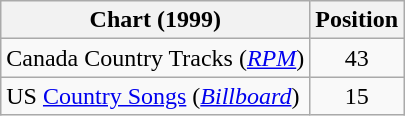<table class="wikitable sortable">
<tr>
<th scope="col">Chart (1999)</th>
<th scope="col">Position</th>
</tr>
<tr>
<td>Canada Country Tracks (<em><a href='#'>RPM</a></em>)</td>
<td align="center">43</td>
</tr>
<tr>
<td>US <a href='#'>Country Songs</a> (<em><a href='#'>Billboard</a></em>)</td>
<td align="center">15</td>
</tr>
</table>
